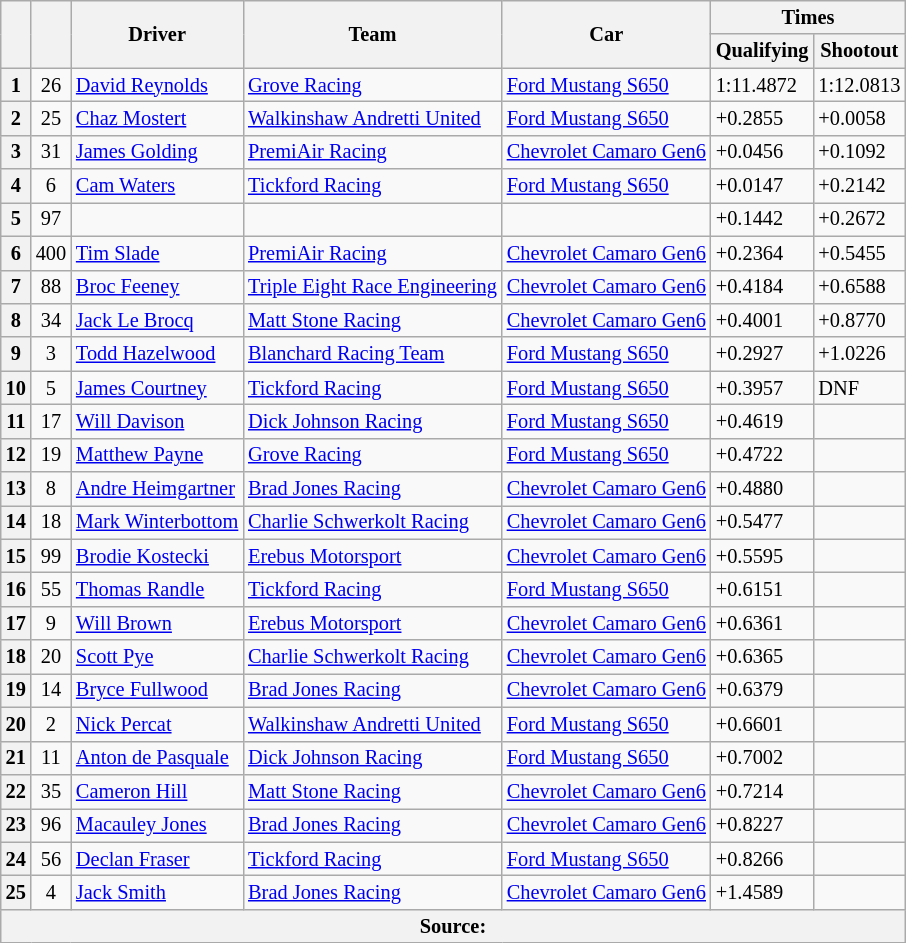<table class="wikitable" style="font-size: 85%">
<tr>
<th rowspan=2></th>
<th rowspan=2></th>
<th rowspan=2>Driver</th>
<th rowspan=2>Team</th>
<th rowspan=2>Car</th>
<th colspan=2>Times</th>
</tr>
<tr>
<th>Qualifying</th>
<th>Shootout</th>
</tr>
<tr>
<th>1</th>
<td align="center">26</td>
<td> <a href='#'>David Reynolds</a></td>
<td><a href='#'>Grove Racing</a></td>
<td><a href='#'>Ford Mustang S650</a></td>
<td>1:11.4872</td>
<td>1:12.0813</td>
</tr>
<tr>
<th>2</th>
<td align="center">25</td>
<td> <a href='#'>Chaz Mostert</a></td>
<td><a href='#'>Walkinshaw Andretti United</a></td>
<td><a href='#'>Ford Mustang S650</a></td>
<td>+0.2855</td>
<td>+0.0058</td>
</tr>
<tr>
<th>3</th>
<td align="center">31</td>
<td> <a href='#'>James Golding</a></td>
<td><a href='#'>PremiAir Racing</a></td>
<td><a href='#'>Chevrolet Camaro Gen6</a></td>
<td>+0.0456</td>
<td>+0.1092</td>
</tr>
<tr>
<th>4</th>
<td align="center">6</td>
<td> <a href='#'>Cam Waters</a></td>
<td><a href='#'>Tickford Racing</a></td>
<td><a href='#'>Ford Mustang S650</a></td>
<td>+0.0147</td>
<td>+0.2142</td>
</tr>
<tr>
<th>5</th>
<td align="center">97</td>
<td></td>
<td></td>
<td></td>
<td>+0.1442</td>
<td>+0.2672</td>
</tr>
<tr>
<th>6</th>
<td align="center">400</td>
<td> <a href='#'>Tim Slade</a></td>
<td><a href='#'>PremiAir Racing</a></td>
<td><a href='#'>Chevrolet Camaro Gen6</a></td>
<td>+0.2364</td>
<td>+0.5455</td>
</tr>
<tr>
<th>7</th>
<td align="center">88</td>
<td> <a href='#'>Broc Feeney</a></td>
<td><a href='#'>Triple Eight Race Engineering</a></td>
<td><a href='#'>Chevrolet Camaro Gen6</a></td>
<td>+0.4184</td>
<td>+0.6588</td>
</tr>
<tr>
<th>8</th>
<td align="center">34</td>
<td> <a href='#'>Jack Le Brocq</a></td>
<td><a href='#'>Matt Stone Racing</a></td>
<td><a href='#'>Chevrolet Camaro Gen6</a></td>
<td>+0.4001</td>
<td>+0.8770</td>
</tr>
<tr>
<th>9</th>
<td align="center">3</td>
<td> <a href='#'>Todd Hazelwood</a></td>
<td><a href='#'>Blanchard Racing Team</a></td>
<td><a href='#'>Ford Mustang S650</a></td>
<td>+0.2927</td>
<td>+1.0226</td>
</tr>
<tr>
<th>10</th>
<td align="center">5</td>
<td> <a href='#'>James Courtney</a></td>
<td><a href='#'>Tickford Racing</a></td>
<td><a href='#'>Ford Mustang S650</a></td>
<td>+0.3957</td>
<td>DNF</td>
</tr>
<tr>
<th>11</th>
<td align="center">17</td>
<td> <a href='#'>Will Davison</a></td>
<td><a href='#'>Dick Johnson Racing</a></td>
<td><a href='#'>Ford Mustang S650</a></td>
<td>+0.4619</td>
<td></td>
</tr>
<tr>
<th>12</th>
<td align="center">19</td>
<td> <a href='#'>Matthew Payne</a></td>
<td><a href='#'>Grove Racing</a></td>
<td><a href='#'>Ford Mustang S650</a></td>
<td>+0.4722</td>
<td></td>
</tr>
<tr>
<th>13</th>
<td align="center">8</td>
<td> <a href='#'>Andre Heimgartner</a></td>
<td><a href='#'>Brad Jones Racing</a></td>
<td><a href='#'>Chevrolet Camaro Gen6</a></td>
<td>+0.4880</td>
<td></td>
</tr>
<tr>
<th>14</th>
<td align="center">18</td>
<td> <a href='#'>Mark Winterbottom</a></td>
<td><a href='#'>Charlie Schwerkolt Racing</a></td>
<td><a href='#'>Chevrolet Camaro Gen6</a></td>
<td>+0.5477</td>
<td></td>
</tr>
<tr>
<th>15</th>
<td align="center">99</td>
<td> <a href='#'>Brodie Kostecki</a></td>
<td><a href='#'>Erebus Motorsport</a></td>
<td><a href='#'>Chevrolet Camaro Gen6</a></td>
<td>+0.5595</td>
<td></td>
</tr>
<tr>
<th>16</th>
<td align="center">55</td>
<td> <a href='#'>Thomas Randle</a></td>
<td><a href='#'>Tickford Racing</a></td>
<td><a href='#'>Ford Mustang S650</a></td>
<td>+0.6151</td>
<td></td>
</tr>
<tr>
<th>17</th>
<td align="center">9</td>
<td> <a href='#'>Will Brown</a></td>
<td><a href='#'>Erebus Motorsport</a></td>
<td><a href='#'>Chevrolet Camaro Gen6</a></td>
<td>+0.6361</td>
<td></td>
</tr>
<tr>
<th>18</th>
<td align="center">20</td>
<td> <a href='#'>Scott Pye</a></td>
<td><a href='#'>Charlie Schwerkolt Racing</a></td>
<td><a href='#'>Chevrolet Camaro Gen6</a></td>
<td>+0.6365</td>
<td></td>
</tr>
<tr>
<th>19</th>
<td align="center">14</td>
<td> <a href='#'>Bryce Fullwood</a></td>
<td><a href='#'>Brad Jones Racing</a></td>
<td><a href='#'>Chevrolet Camaro Gen6</a></td>
<td>+0.6379</td>
<td></td>
</tr>
<tr>
<th>20</th>
<td align="center">2</td>
<td> <a href='#'>Nick Percat</a></td>
<td><a href='#'>Walkinshaw Andretti United</a></td>
<td><a href='#'>Ford Mustang S650</a></td>
<td>+0.6601</td>
<td></td>
</tr>
<tr>
<th>21</th>
<td align="center">11</td>
<td> <a href='#'>Anton de Pasquale</a></td>
<td><a href='#'>Dick Johnson Racing</a></td>
<td><a href='#'>Ford Mustang S650</a></td>
<td>+0.7002</td>
<td></td>
</tr>
<tr>
<th>22</th>
<td align="center">35</td>
<td> <a href='#'>Cameron Hill</a></td>
<td><a href='#'>Matt Stone Racing</a></td>
<td><a href='#'>Chevrolet Camaro Gen6</a></td>
<td>+0.7214</td>
<td></td>
</tr>
<tr>
<th>23</th>
<td align="center">96</td>
<td> <a href='#'>Macauley Jones</a></td>
<td><a href='#'>Brad Jones Racing</a></td>
<td><a href='#'>Chevrolet Camaro Gen6</a></td>
<td>+0.8227</td>
<td></td>
</tr>
<tr>
<th>24</th>
<td align="center">56</td>
<td> <a href='#'>Declan Fraser</a></td>
<td><a href='#'>Tickford Racing</a></td>
<td><a href='#'>Ford Mustang S650</a></td>
<td>+0.8266</td>
<td></td>
</tr>
<tr>
<th>25</th>
<td align="center">4</td>
<td> <a href='#'>Jack Smith</a></td>
<td><a href='#'>Brad Jones Racing</a></td>
<td><a href='#'>Chevrolet Camaro Gen6</a></td>
<td>+1.4589</td>
<td></td>
</tr>
<tr>
<th colspan="7">Source:</th>
</tr>
</table>
